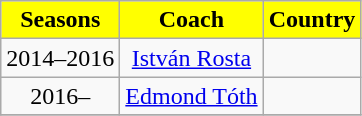<table class="wikitable" style="text-align: center">
<tr>
<th style="color:black; background:yellow">Seasons</th>
<th style="color:black; background:yellow">Coach</th>
<th style="color:black; background:yellow">Country</th>
</tr>
<tr>
<td style="text-align: center">2014–2016</td>
<td style="text-align: center"><a href='#'>István Rosta</a></td>
<td style="text-align: center"></td>
</tr>
<tr>
<td style="text-align: center">2016–</td>
<td style="text-align: center"><a href='#'>Edmond Tóth</a></td>
<td style="text-align: center"></td>
</tr>
<tr>
</tr>
</table>
